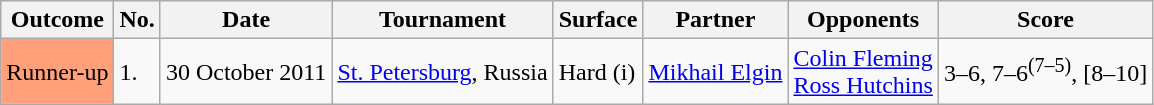<table class="sortable wikitable">
<tr>
<th>Outcome</th>
<th>No.</th>
<th>Date</th>
<th>Tournament</th>
<th>Surface</th>
<th>Partner</th>
<th>Opponents</th>
<th>Score</th>
</tr>
<tr>
<td bgcolor=FFA07A>Runner-up</td>
<td>1.</td>
<td>30 October 2011</td>
<td><a href='#'>St. Petersburg</a>, Russia</td>
<td>Hard (i)</td>
<td> <a href='#'>Mikhail Elgin</a></td>
<td> <a href='#'>Colin Fleming</a> <br> <a href='#'>Ross Hutchins</a></td>
<td>3–6, 7–6<sup>(7–5)</sup>, [8–10]</td>
</tr>
</table>
